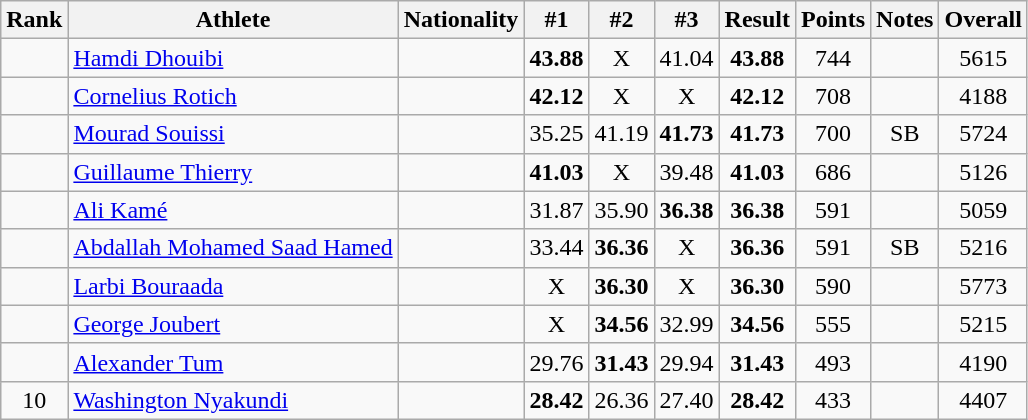<table class="wikitable sortable" style="text-align:center">
<tr>
<th>Rank</th>
<th>Athlete</th>
<th>Nationality</th>
<th>#1</th>
<th>#2</th>
<th>#3</th>
<th>Result</th>
<th>Points</th>
<th>Notes</th>
<th>Overall</th>
</tr>
<tr>
<td></td>
<td align=left><a href='#'>Hamdi Dhouibi</a></td>
<td align=left></td>
<td><strong>43.88</strong></td>
<td>X</td>
<td>41.04</td>
<td><strong>43.88</strong></td>
<td>744</td>
<td></td>
<td>5615</td>
</tr>
<tr>
<td></td>
<td align=left><a href='#'>Cornelius Rotich</a></td>
<td align=left></td>
<td><strong>42.12</strong></td>
<td>X</td>
<td>X</td>
<td><strong>42.12</strong></td>
<td>708</td>
<td></td>
<td>4188</td>
</tr>
<tr>
<td></td>
<td align=left><a href='#'>Mourad Souissi</a></td>
<td align=left></td>
<td>35.25</td>
<td>41.19</td>
<td><strong>41.73</strong></td>
<td><strong>41.73</strong></td>
<td>700</td>
<td>SB</td>
<td>5724</td>
</tr>
<tr>
<td></td>
<td align=left><a href='#'>Guillaume Thierry</a></td>
<td align=left></td>
<td><strong>41.03</strong></td>
<td>X</td>
<td>39.48</td>
<td><strong>41.03</strong></td>
<td>686</td>
<td></td>
<td>5126</td>
</tr>
<tr>
<td></td>
<td align=left><a href='#'>Ali Kamé</a></td>
<td align=left></td>
<td>31.87</td>
<td>35.90</td>
<td><strong>36.38</strong></td>
<td><strong>36.38</strong></td>
<td>591</td>
<td></td>
<td>5059</td>
</tr>
<tr>
<td></td>
<td align=left><a href='#'>Abdallah Mohamed Saad Hamed</a></td>
<td align=left></td>
<td>33.44</td>
<td><strong>36.36</strong></td>
<td>X</td>
<td><strong>36.36</strong></td>
<td>591</td>
<td>SB</td>
<td>5216</td>
</tr>
<tr>
<td></td>
<td align=left><a href='#'>Larbi Bouraada</a></td>
<td align=left></td>
<td>X</td>
<td><strong>36.30</strong></td>
<td>X</td>
<td><strong>36.30</strong></td>
<td>590</td>
<td></td>
<td>5773</td>
</tr>
<tr>
<td></td>
<td align=left><a href='#'>George Joubert</a></td>
<td align=left></td>
<td>X</td>
<td><strong>34.56</strong></td>
<td>32.99</td>
<td><strong>34.56</strong></td>
<td>555</td>
<td></td>
<td>5215</td>
</tr>
<tr>
<td></td>
<td align=left><a href='#'>Alexander Tum</a></td>
<td align=left></td>
<td>29.76</td>
<td><strong>31.43</strong></td>
<td>29.94</td>
<td><strong>31.43</strong></td>
<td>493</td>
<td></td>
<td>4190</td>
</tr>
<tr>
<td>10</td>
<td align=left><a href='#'>Washington Nyakundi</a></td>
<td align=left></td>
<td><strong>28.42</strong></td>
<td>26.36</td>
<td>27.40</td>
<td><strong>28.42</strong></td>
<td>433</td>
<td></td>
<td>4407</td>
</tr>
</table>
